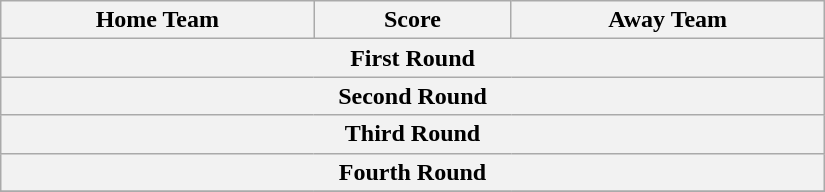<table class="wikitable" style="text-align: center; width:550px">
<tr>
<th scope="col" width="195px">Home Team</th>
<th scope="col" width="120px">Score</th>
<th scope="col" width="195px">Away Team</th>
</tr>
<tr>
<th colspan="3">First Round<br>



</th>
</tr>
<tr>
<th colspan="3">Second Round<br>


</th>
</tr>
<tr>
<th colspan="3">Third Round<br>
</th>
</tr>
<tr>
<th colspan="3">Fourth Round<br></th>
</tr>
<tr>
</tr>
</table>
